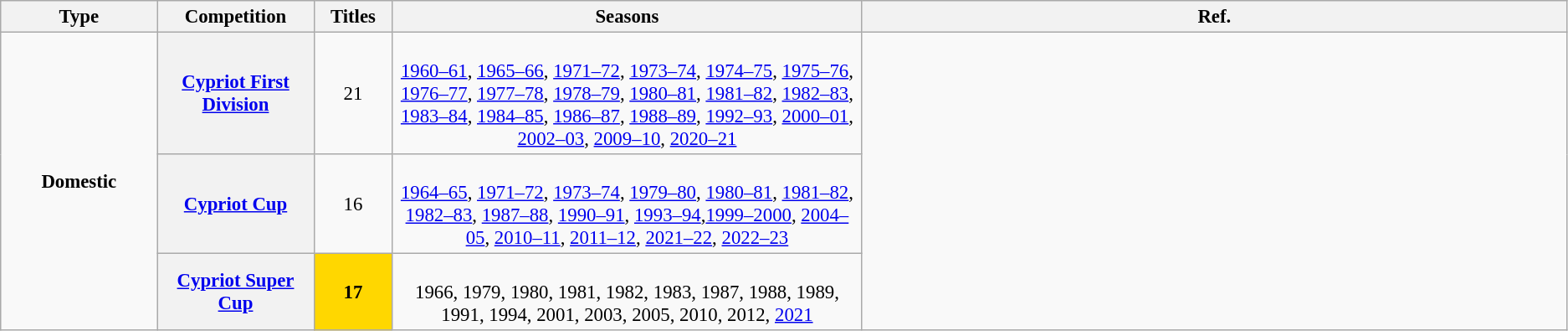<table class="wikitable plainrowheaders" style="font-size:95%; text-align:center;">
<tr>
<th style="width: 10%;">Type</th>
<th style="width: 10%;">Competition</th>
<th style="width: 5%;">Titles</th>
<th style="width: 30%;">Seasons</th>
<th>Ref.</th>
</tr>
<tr>
<td rowspan="3"><strong>Domestic</strong></td>
<th scope=col><a href='#'>Cypriot First Division</a></th>
<td>21</td>
<td><br><a href='#'>1960–61</a>, 
<a href='#'>1965–66</a>, 
<a href='#'>1971–72</a>, 
<a href='#'>1973–74</a>, 
<a href='#'>1974–75</a>, 
<a href='#'>1975–76</a>, 
<a href='#'>1976–77</a>, 
<a href='#'>1977–78</a>, 
<a href='#'>1978–79</a>, 
<a href='#'>1980–81</a>, 
<a href='#'>1981–82</a>, 
<a href='#'>1982–83</a>, 
<a href='#'>1983–84</a>, 
<a href='#'>1984–85</a>, 
<a href='#'>1986–87</a>, 
<a href='#'>1988–89</a>, 
<a href='#'>1992–93</a>, 
<a href='#'>2000–01</a>, 
<a href='#'>2002–03</a>, 
<a href='#'>2009–10</a>, 
<a href='#'>2020–21</a></td>
<td rowspan="3"></td>
</tr>
<tr>
<th scope=col><a href='#'>Cypriot Cup</a></th>
<td>16</td>
<td><br><a href='#'>1964–65</a>, <a href='#'>1971–72</a>, <a href='#'>1973–74</a>, <a href='#'>1979–80</a>, <a href='#'>1980–81</a>, <a href='#'>1981–82</a>, <a href='#'>1982–83</a>, <a href='#'>1987–88</a>, <a href='#'>1990–91</a>, <a href='#'>1993–94</a>,<a href='#'>1999–2000</a>, <a href='#'>2004–05</a>, <a href='#'>2010–11</a>, <a href='#'>2011–12</a>, <a href='#'>2021–22</a>, <a href='#'>2022–23</a></td>
</tr>
<tr>
<th scope=col><a href='#'>Cypriot Super Cup</a></th>
<td scope="col" style="background-color: gold"><strong>17</strong></td>
<td><br>1966, 
1979, 
1980, 
1981, 
1982, 
1983, 
1987, 
1988, 
1989, 
1991, 
1994, 
2001, 
2003, 
2005, 
2010, 
2012, 
<a href='#'>2021</a></td>
</tr>
</table>
